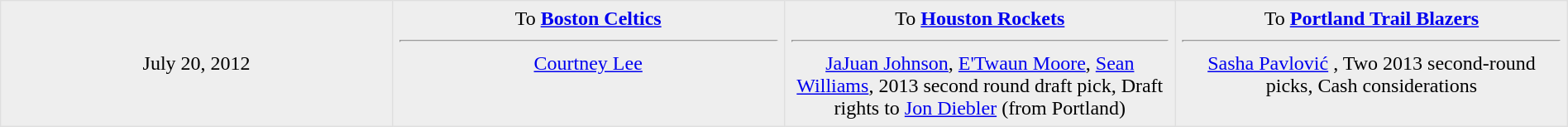<table border=1 style="border-collapse:collapse; text-align: center; width: 100%" bordercolor="#DFDFDF"  cellpadding="5">
<tr bgcolor="eeeeee">
<td style="width:25%">July 20, 2012</td>
<td style="width:25%" valign="top">To <strong><a href='#'>Boston Celtics</a></strong><hr><a href='#'>Courtney Lee</a> </td>
<td style="width:25%" valign="top">To <strong><a href='#'>Houston Rockets</a></strong><hr> <a href='#'>JaJuan Johnson</a>, <a href='#'>E'Twaun Moore</a>, <a href='#'>Sean Williams</a>, 2013 second round draft pick, Draft rights to <a href='#'>Jon Diebler</a> (from Portland)</td>
<td style="width:25%" valign="top">To <strong><a href='#'>Portland Trail Blazers</a></strong><hr> <a href='#'>Sasha Pavlović</a> , Two 2013 second-round picks, Cash considerations</td>
</tr>
</table>
